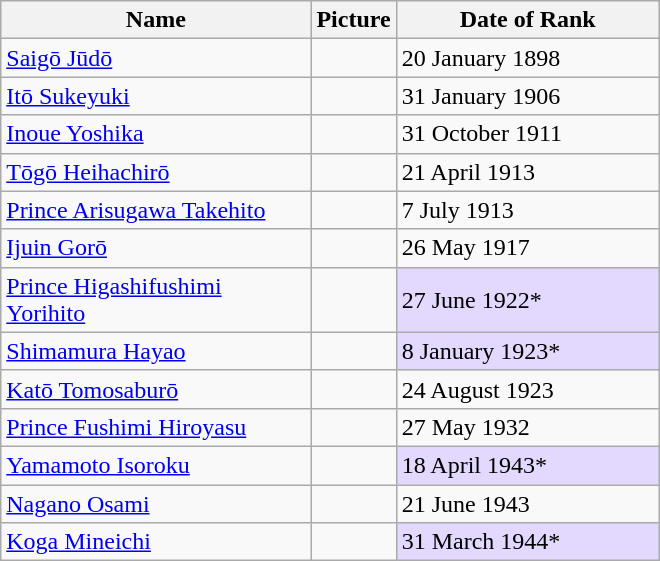<table class="wikitable" width="440">
<tr>
<th width="400">Name</th>
<th width="0">Picture</th>
<th width="400">Date of Rank</th>
</tr>
<tr>
<td><a href='#'>Saigō Jūdō</a></td>
<td align="center"></td>
<td>20 January 1898</td>
</tr>
<tr>
<td><a href='#'>Itō Sukeyuki</a></td>
<td align="center"></td>
<td>31 January 1906</td>
</tr>
<tr>
<td><a href='#'>Inoue Yoshika</a></td>
<td align="center"></td>
<td>31 October 1911</td>
</tr>
<tr>
<td><a href='#'>Tōgō Heihachirō</a></td>
<td align="center"></td>
<td>21 April 1913</td>
</tr>
<tr>
<td><a href='#'>Prince Arisugawa Takehito</a></td>
<td align="center"></td>
<td>7 July 1913</td>
</tr>
<tr>
<td><a href='#'>Ijuin Gorō</a></td>
<td align="center"></td>
<td>26 May 1917</td>
</tr>
<tr>
<td><a href='#'>Prince Higashifushimi Yorihito</a></td>
<td align="center"></td>
<td style="background:#e3d9ff;">27 June 1922*</td>
</tr>
<tr>
<td><a href='#'>Shimamura Hayao</a></td>
<td align="center"></td>
<td style="background:#e3d9ff;">8 January 1923*</td>
</tr>
<tr>
<td><a href='#'>Katō Tomosaburō</a></td>
<td align="center"></td>
<td>24 August 1923</td>
</tr>
<tr>
<td><a href='#'>Prince Fushimi Hiroyasu</a></td>
<td align="center"></td>
<td>27 May 1932</td>
</tr>
<tr>
<td><a href='#'>Yamamoto Isoroku</a></td>
<td align="center"></td>
<td style="background:#e3d9ff;">18 April 1943*</td>
</tr>
<tr>
<td><a href='#'>Nagano Osami</a></td>
<td align="center"></td>
<td>21 June 1943</td>
</tr>
<tr>
<td><a href='#'>Koga Mineichi</a></td>
<td align="center"></td>
<td style="background:#e3d9ff;">31 March 1944*</td>
</tr>
</table>
